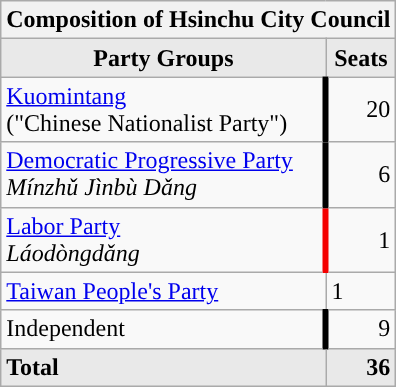<table class="wikitable">
<tr>
<th colspan="2">Composition of Hsinchu City Council</th>
</tr>
<tr>
<th style="background-color:#E9E9E9" align=left>Party Groups</th>
<th style="background-color:#E9E9E9" align=right>Seats</th>
</tr>
<tr>
<td style="border-right:4px solid "><a href='#'>Kuomintang</a><br>("Chinese Nationalist Party")</td>
<td align="right">20</td>
</tr>
<tr>
<td style="border-right:4px solid "><a href='#'>Democratic Progressive Party</a><br><em>Mínzhǔ Jìnbù Dǎng</em></td>
<td align="right">6</td>
</tr>
<tr>
<td style="border-right:4px solid #F40000;"><a href='#'>Labor Party</a><br><em>Láodòngdǎng</em></td>
<td align="right">1</td>
</tr>
<tr>
<td><a href='#'>Taiwan People's Party</a></td>
<td>1</td>
</tr>
<tr>
<td style="border-right:4px solid ">Independent</td>
<td align="right">9</td>
</tr>
<tr>
<td align=left style="background-color:#E9E9E9" align=left><strong>Total</strong></td>
<td style="background-color:#E9E9E9" align=right><strong>36</strong></td>
</tr>
</table>
